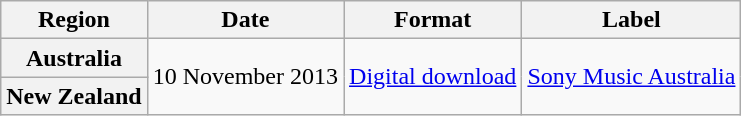<table class="wikitable plainrowheaders">
<tr>
<th scope="col">Region</th>
<th scope="col">Date</th>
<th scope="col">Format</th>
<th scope="col">Label</th>
</tr>
<tr>
<th scope="row">Australia</th>
<td rowspan="2">10 November 2013</td>
<td rowspan="2"><a href='#'>Digital download</a></td>
<td rowspan="2"><a href='#'>Sony Music Australia</a></td>
</tr>
<tr>
<th scope="row">New Zealand</th>
</tr>
</table>
